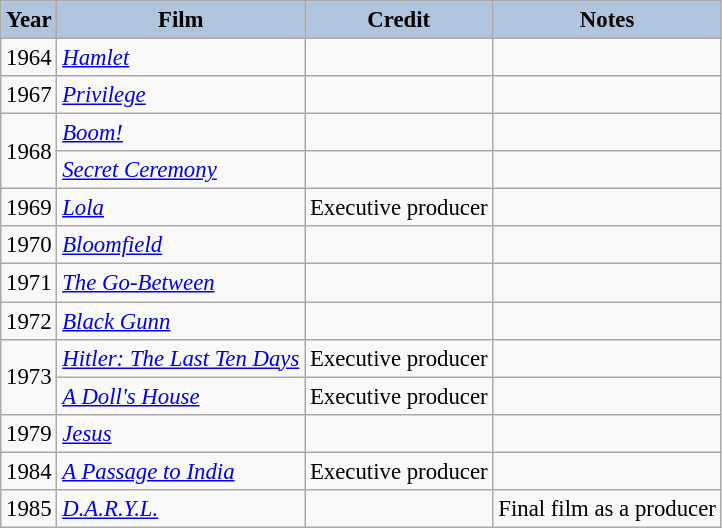<table class="wikitable" style="font-size:95%;">
<tr>
<th style="background:#B0C4DE;">Year</th>
<th style="background:#B0C4DE;">Film</th>
<th style="background:#B0C4DE;">Credit</th>
<th style="background:#B0C4DE;">Notes</th>
</tr>
<tr>
<td>1964</td>
<td><em><a href='#'>Hamlet</a></em></td>
<td></td>
<td></td>
</tr>
<tr>
<td>1967</td>
<td><em><a href='#'>Privilege</a></em></td>
<td></td>
<td></td>
</tr>
<tr>
<td rowspan=2>1968</td>
<td><em><a href='#'>Boom!</a></em></td>
<td></td>
<td></td>
</tr>
<tr>
<td><em><a href='#'>Secret Ceremony</a></em></td>
<td></td>
<td></td>
</tr>
<tr>
<td>1969</td>
<td><em><a href='#'>Lola</a></em></td>
<td>Executive producer</td>
<td></td>
</tr>
<tr>
<td>1970</td>
<td><em><a href='#'>Bloomfield</a></em></td>
<td></td>
<td></td>
</tr>
<tr>
<td>1971</td>
<td><em><a href='#'>The Go-Between</a></em></td>
<td></td>
<td></td>
</tr>
<tr>
<td>1972</td>
<td><em><a href='#'>Black Gunn</a></em></td>
<td></td>
<td></td>
</tr>
<tr>
<td rowspan=2>1973</td>
<td><em><a href='#'>Hitler: The Last Ten Days</a></em></td>
<td>Executive producer</td>
<td></td>
</tr>
<tr>
<td><em><a href='#'>A Doll's House</a></em></td>
<td>Executive producer</td>
<td></td>
</tr>
<tr>
<td>1979</td>
<td><em><a href='#'>Jesus</a></em></td>
<td></td>
<td></td>
</tr>
<tr>
<td>1984</td>
<td><em><a href='#'>A Passage to India</a></em></td>
<td>Executive producer</td>
<td></td>
</tr>
<tr>
<td>1985</td>
<td><em><a href='#'>D.A.R.Y.L.</a></em></td>
<td></td>
<td>Final film as a producer</td>
</tr>
</table>
